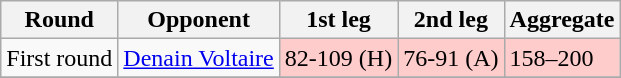<table class="wikitable">
<tr>
<th>Round</th>
<th>Opponent</th>
<th>1st leg</th>
<th>2nd leg</th>
<th>Aggregate</th>
</tr>
<tr>
<td>First round</td>
<td> <a href='#'>Denain Voltaire</a></td>
<td style="background:#ffcccc;">82-109 (H)</td>
<td style="background:#ffcccc;">76-91 (A)</td>
<td style="background:#ffcccc;">158–200</td>
</tr>
<tr>
</tr>
</table>
